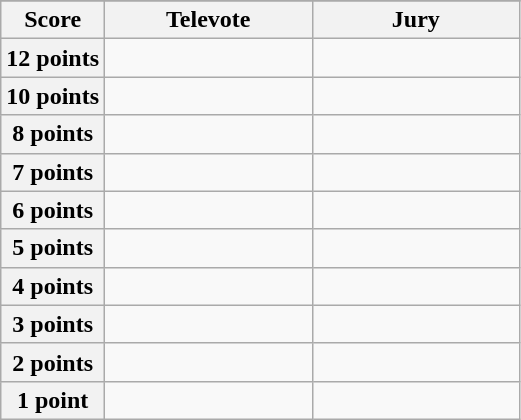<table class="wikitable">
<tr>
</tr>
<tr>
<th scope="col" width="20%">Score</th>
<th scope="col" width="40%">Televote</th>
<th scope="col" width="40%">Jury</th>
</tr>
<tr>
<th scope="row">12 points</th>
<td></td>
<td></td>
</tr>
<tr>
<th scope="row">10 points</th>
<td></td>
<td></td>
</tr>
<tr>
<th scope="row">8 points</th>
<td></td>
<td></td>
</tr>
<tr>
<th scope="row">7 points</th>
<td></td>
<td></td>
</tr>
<tr>
<th scope="row">6 points</th>
<td></td>
<td></td>
</tr>
<tr>
<th scope="row">5 points</th>
<td></td>
<td></td>
</tr>
<tr>
<th scope="row">4 points</th>
<td></td>
<td></td>
</tr>
<tr>
<th scope="row">3 points</th>
<td></td>
<td></td>
</tr>
<tr>
<th scope="row">2 points</th>
<td></td>
<td></td>
</tr>
<tr>
<th scope="row">1 point</th>
<td></td>
<td></td>
</tr>
</table>
